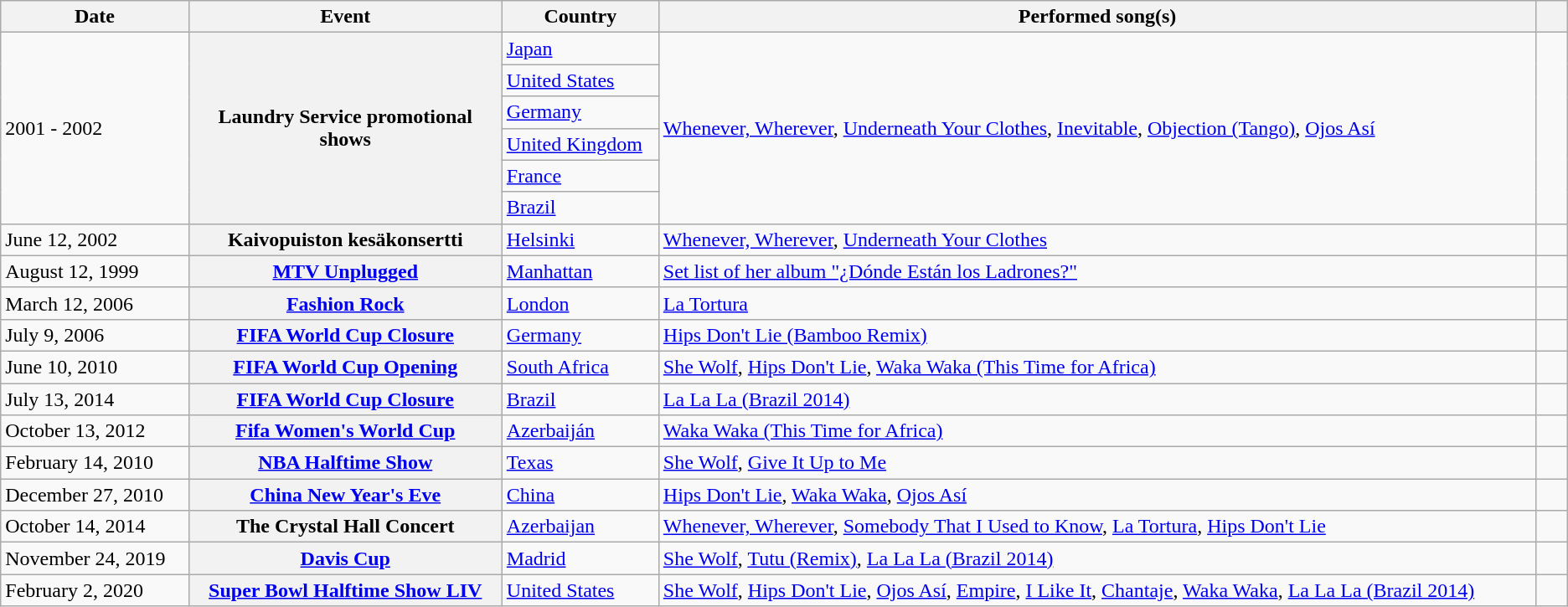<table class="wikitable sortable plainrowheaders">
<tr>
<th style="width:12%;">Date</th>
<th style="width:20%;">Event</th>
<th style="width:10%;">Country</th>
<th class="unsortable">Performed song(s)</th>
<th scope="col" width=2% class="unsortable"></th>
</tr>
<tr>
<td rowspan="6">2001 - 2002</td>
<th rowspan="6" scope="row">Laundry Service promotional shows</th>
<td><a href='#'>Japan</a></td>
<td rowspan="6"><a href='#'>Whenever, Wherever</a>, <a href='#'>Underneath Your Clothes</a>, <a href='#'>Inevitable</a>, <a href='#'>Objection (Tango)</a>, <a href='#'>Ojos Así</a></td>
<td rowspan="6"></td>
</tr>
<tr>
<td><a href='#'>United States</a></td>
</tr>
<tr>
<td><a href='#'>Germany</a></td>
</tr>
<tr>
<td><a href='#'>United Kingdom</a></td>
</tr>
<tr>
<td><a href='#'>France</a></td>
</tr>
<tr>
<td><a href='#'>Brazil</a></td>
</tr>
<tr>
<td>June 12, 2002</td>
<th scope="row" !>Kaivopuiston kesäkonsertti</th>
<td><a href='#'>Helsinki</a></td>
<td><a href='#'>Whenever, Wherever</a>, <a href='#'>Underneath Your Clothes</a></td>
<td></td>
</tr>
<tr>
<td>August 12, 1999</td>
<th scope="row" !><a href='#'>MTV Unplugged</a></th>
<td><a href='#'>Manhattan</a></td>
<td><a href='#'>Set list of her album "¿Dónde Están los Ladrones?"</a></td>
<td></td>
</tr>
<tr>
<td>March 12, 2006</td>
<th scope="row"><a href='#'>Fashion Rock</a></th>
<td><a href='#'>London</a></td>
<td><a href='#'>La Tortura</a></td>
<td></td>
</tr>
<tr>
<td>July 9, 2006</td>
<th scope="row"><a href='#'>FIFA World Cup Closure</a></th>
<td><a href='#'>Germany</a></td>
<td><a href='#'>Hips Don't Lie (Bamboo Remix)</a></td>
<td></td>
</tr>
<tr>
<td>June 10, 2010</td>
<th scope="row"><a href='#'>FIFA World Cup Opening</a></th>
<td><a href='#'>South Africa</a></td>
<td><a href='#'>She Wolf</a>, <a href='#'>Hips Don't Lie</a>, <a href='#'>Waka Waka (This Time for Africa)</a></td>
<td></td>
</tr>
<tr>
<td>July 13, 2014</td>
<th scope="row"><a href='#'>FIFA World Cup Closure</a></th>
<td><a href='#'>Brazil</a></td>
<td><a href='#'>La La La (Brazil 2014)</a></td>
<td></td>
</tr>
<tr>
<td>October 13, 2012</td>
<th scope="row"><a href='#'>Fifa Women's World Cup</a></th>
<td><a href='#'>Azerbaiján</a></td>
<td><a href='#'>Waka Waka (This Time for Africa)</a></td>
<td></td>
</tr>
<tr>
<td>February 14, 2010</td>
<th scope="row"><a href='#'>NBA Halftime Show</a></th>
<td><a href='#'>Texas</a></td>
<td><a href='#'>She Wolf</a>, <a href='#'>Give It Up to Me</a></td>
<td></td>
</tr>
<tr>
<td>December 27, 2010</td>
<th scope="row"><a href='#'>China New Year's Eve</a></th>
<td><a href='#'>China</a></td>
<td><a href='#'>Hips Don't Lie</a>, <a href='#'>Waka Waka</a>, <a href='#'>Ojos Así</a></td>
<td></td>
</tr>
<tr>
<td>October 14, 2014</td>
<th scope="row">The Crystal Hall Concert</th>
<td><a href='#'>Azerbaijan</a></td>
<td><a href='#'>Whenever, Wherever</a>, <a href='#'>Somebody That I Used to Know</a>, <a href='#'>La Tortura</a>, <a href='#'>Hips Don't Lie</a></td>
<td></td>
</tr>
<tr>
<td>November 24, 2019</td>
<th scope="row"><a href='#'>Davis Cup</a></th>
<td><a href='#'>Madrid</a></td>
<td><a href='#'>She Wolf</a>, <a href='#'>Tutu (Remix)</a>, <a href='#'>La La La (Brazil 2014)</a></td>
<td></td>
</tr>
<tr>
<td>February 2, 2020</td>
<th scope="row"><a href='#'>Super Bowl Halftime Show LIV</a></th>
<td><a href='#'>United States</a></td>
<td><a href='#'>She Wolf</a>, <a href='#'>Hips Don't Lie</a>, <a href='#'>Ojos Así</a>, <a href='#'>Empire</a>, <a href='#'>I Like It</a>, <a href='#'>Chantaje</a>, <a href='#'>Waka Waka</a>, <a href='#'>La La La (Brazil 2014)</a></td>
<td></td>
</tr>
</table>
